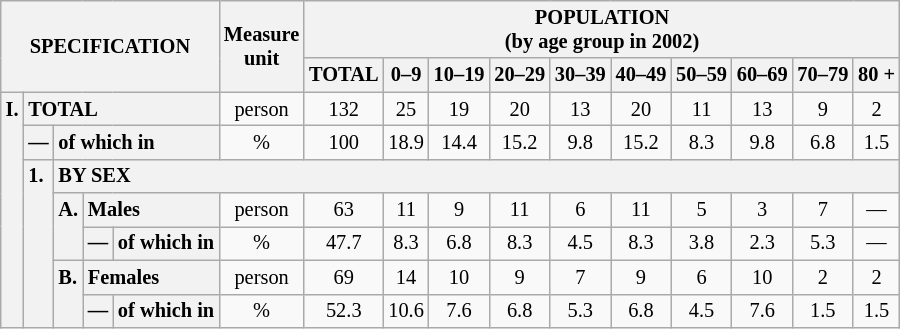<table class="wikitable" style="font-size:85%; text-align:center">
<tr>
<th rowspan="2" colspan="5">SPECIFICATION</th>
<th rowspan="2">Measure<br> unit</th>
<th colspan="10" rowspan="1">POPULATION<br> (by age group in 2002)</th>
</tr>
<tr>
<th>TOTAL</th>
<th>0–9</th>
<th>10–19</th>
<th>20–29</th>
<th>30–39</th>
<th>40–49</th>
<th>50–59</th>
<th>60–69</th>
<th>70–79</th>
<th>80 +</th>
</tr>
<tr>
<th style="text-align:left" valign="top" rowspan="7">I.</th>
<th style="text-align:left" colspan="4">TOTAL</th>
<td>person</td>
<td>132</td>
<td>25</td>
<td>19</td>
<td>20</td>
<td>13</td>
<td>20</td>
<td>11</td>
<td>13</td>
<td>9</td>
<td>2</td>
</tr>
<tr>
<th style="text-align:left" valign="top">—</th>
<th style="text-align:left" colspan="3">of which in</th>
<td>%</td>
<td>100</td>
<td>18.9</td>
<td>14.4</td>
<td>15.2</td>
<td>9.8</td>
<td>15.2</td>
<td>8.3</td>
<td>9.8</td>
<td>6.8</td>
<td>1.5</td>
</tr>
<tr>
<th style="text-align:left" valign="top" rowspan="5">1.</th>
<th style="text-align:left" colspan="14">BY SEX</th>
</tr>
<tr>
<th style="text-align:left" valign="top" rowspan="2">A.</th>
<th style="text-align:left" colspan="2">Males</th>
<td>person</td>
<td>63</td>
<td>11</td>
<td>9</td>
<td>11</td>
<td>6</td>
<td>11</td>
<td>5</td>
<td>3</td>
<td>7</td>
<td>—</td>
</tr>
<tr>
<th style="text-align:left" valign="top">—</th>
<th style="text-align:left" colspan="1">of which in</th>
<td>%</td>
<td>47.7</td>
<td>8.3</td>
<td>6.8</td>
<td>8.3</td>
<td>4.5</td>
<td>8.3</td>
<td>3.8</td>
<td>2.3</td>
<td>5.3</td>
<td>—</td>
</tr>
<tr>
<th style="text-align:left" valign="top" rowspan="2">B.</th>
<th style="text-align:left" colspan="2">Females</th>
<td>person</td>
<td>69</td>
<td>14</td>
<td>10</td>
<td>9</td>
<td>7</td>
<td>9</td>
<td>6</td>
<td>10</td>
<td>2</td>
<td>2</td>
</tr>
<tr>
<th style="text-align:left" valign="top">—</th>
<th style="text-align:left" colspan="1">of which in</th>
<td>%</td>
<td>52.3</td>
<td>10.6</td>
<td>7.6</td>
<td>6.8</td>
<td>5.3</td>
<td>6.8</td>
<td>4.5</td>
<td>7.6</td>
<td>1.5</td>
<td>1.5</td>
</tr>
</table>
